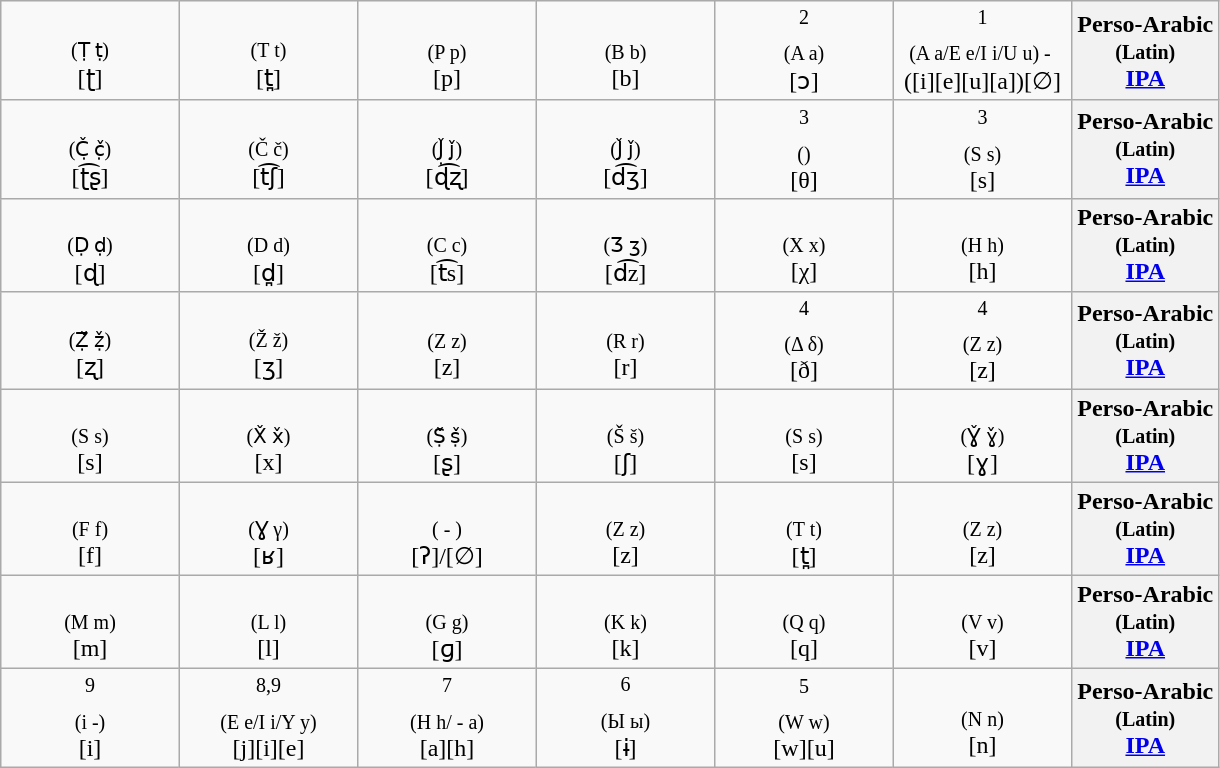<table class="wikitable Unicode" dir="rtl">
<tr>
<th>Perso-Arabic<br><small>(Latin)</small><br><a href='#'>IPA</a></th>
<td style="width:7em; text-align:center; padding: 3px;"><span></span><sup>1</sup><br><small>‌ - (A a/E e/I i/U u)</small><br>[∅]([a][u][e][i])</td>
<td style="width:7em; text-align:center; padding: 3px;"><span></span><sup>2</sup><br><small>(A a)</small><br>[ɔ]</td>
<td style="width:7em; text-align:center; padding: 3px;"><span></span><br><small>(B b)</small><br>[b]</td>
<td style="width:7em; text-align:center; padding: 3px;"><span></span><br><small>(P p)</small><br>[p]</td>
<td style="width:7em; text-align:center; padding: 3px;"><span></span><br><small>(T t)</small><br>[t̪]</td>
<td style="width:7em; text-align:center; padding: 3px;"><span></span><br><small>(Ṭ ṭ)</small><br>[ʈ]</td>
</tr>
<tr>
<th>Perso-Arabic<br><small>(Latin)</small><br><a href='#'>IPA</a></th>
<td style="width:7em; text-align:center; padding: 3px;"><span><sup>3</sup></span><br><small>(S s)</small><br>[s]</td>
<td style="width:7em; text-align:center; padding: 3px;"><span><sup>3</sup></span><br><small>()</small><br>[θ]</td>
<td style="width:7em; text-align:center; padding: 3px;"><span></span><br><small>(J̌ ǰ)</small><br>[d͡ʒ]</td>
<td style="width:7em; text-align:center; padding: 3px;"><span></span><br><small>(J̣̌ ǰ̣)</small><br>[ɖ͡ʐ]</td>
<td style="width:7em; text-align:center; padding: 3px;"><span></span><br><small>(Č č)</small><br>[t͡ʃ]</td>
<td style="width:7em; text-align:center; padding: 3px;"><span></span><br><small>(Č̣ č̣)</small><br>[ʈ͡ʂ]</td>
</tr>
<tr>
<th>Perso-Arabic<br><small>(Latin)</small><br><a href='#'>IPA</a></th>
<td style="width:7em; text-align:center; padding: 3px;"><span></span><br><small>(H h)</small><br>[h]</td>
<td style="width:7em; text-align:center; padding: 3px;"><span></span><br><small>(X x)</small><br>[χ]</td>
<td style="width:7em; text-align:center; padding: 3px;"><span></span><br><small>(Ʒ ʒ)</small><br>[d͡z]</td>
<td style="width:7em; text-align:center; padding: 3px;"><span></span><br><small>(C c)</small><br>[t͡s]</td>
<td style="width:7em; text-align:center; padding: 3px;"><span></span><br><small>(D d)</small><br>[d̪]</td>
<td style="width:7em; text-align:center; padding: 3px;"><span></span><br><small>(Ḍ ḍ)</small><br>[ɖ]</td>
</tr>
<tr>
<th>Perso-Arabic<br><small>(Latin)</small><br><a href='#'>IPA</a></th>
<td style="width:7em; text-align:center; padding: 3px;"><span><sup>4</sup></span><br><small>(Z z)</small><br>[z]</td>
<td style="width:7em; text-align:center; padding: 3px;"><span><sup>4</sup></span><br><small>(Δ δ)</small><br>[ð]</td>
<td style="width:7em; text-align:center; padding: 3px;"><span></span><br><small>(R r)</small><br>[r]</td>
<td style="width:7em; text-align:center; padding: 3px;"><span></span><br><small>(Z z)</small><br>[z]</td>
<td style="width:7em; text-align:center; padding: 3px;"><span></span><br><small>(Ž ž)</small><br>[ʒ]</td>
<td style="width:7em; text-align:center; padding: 3px;"><span></span><br><small>(Ẓ̌ ẓ̌)</small><br>[ʐ]</td>
</tr>
<tr>
<th>Perso-Arabic<br><small>(Latin)</small><br><a href='#'>IPA</a></th>
<td style="width:7em; text-align:center; padding: 3px;"><span></span><br><small>(Ɣ̌ ɣ̌)</small><br>[ɣ]</td>
<td style="width:7em; text-align:center; padding: 3px;"><span></span><br><small>(S s)</small><br>[s]</td>
<td style="width:7em; text-align:center; padding: 3px;"><span></span><br><small>(Š š)</small><br>[ʃ]</td>
<td style="width:7em; text-align:center; padding: 3px;"><span></span><br><small>(Ṣ̌ ṣ̌)</small><br>[ʂ]</td>
<td style="width:7em; text-align:center; padding: 3px;"><span></span><br><small>(X̌ x̌)</small><br>[x]</td>
<td style="width:7em; text-align:center; padding: 3px;"><span></span><br><small>(S s)</small><br>[s]</td>
</tr>
<tr>
<th>Perso-Arabic<br><small>(Latin)</small><br><a href='#'>IPA</a></th>
<td style="width:7em; text-align:center; padding: 3px;"><span></span><br><small>(Z z)</small><br>[z]</td>
<td style="width:7em; text-align:center; padding: 3px;"><span></span><br><small>(T t)</small><br>[t̪]</td>
<td style="width:7em; text-align:center; padding: 3px;"><span></span><br><small>(Z z)</small><br>[z]</td>
<td style="width:7em; text-align:center; padding: 3px;"><span></span><br><small>( - )</small><br>[∅]/[ʔ]</td>
<td style="width:7em; text-align:center; padding: 3px;"><span></span><br><small>(Ɣ γ)</small><br>[ʁ]</td>
<td style="width:7em; text-align:center; padding: 3px;"><span></span><br><small>(F f)</small><br>[f]</td>
</tr>
<tr>
<th>Perso-Arabic<br><small>(Latin)</small><br><a href='#'>IPA</a></th>
<td style="width:7em; text-align:center; padding: 3px;"><span></span><br><small>(V v)</small><br>[v]</td>
<td style="width:7em; text-align:center; padding: 3px;"><span></span><br><small>(Q q)</small><br>[q]</td>
<td style="width:7em; text-align:center; padding: 3px;"><span></span><br><small>(K k)</small><br>[k]</td>
<td style="width:7em; text-align:center; padding: 3px;"><span></span><br><small>(G g)</small><br>[ɡ]</td>
<td style="width:7em; text-align:center; padding: 3px;"><span></span><br><small>(L l)</small><br>[l]</td>
<td style="width:7em; text-align:center; padding: 3px;"><span></span><br><small>(M m)</small><br>[m]</td>
</tr>
<tr>
<th>Perso-Arabic<br><small>(Latin)</small><br><a href='#'>IPA</a></th>
<td style="width:7em; text-align:center; padding: 3px;"><span></span><br><small>(N n)</small><br>[n]</td>
<td style="width:7em; text-align:center; padding: 3px;"><span><sup>5</sup></span><br><small>(W w)</small><br>[u][w]</td>
<td style="width:7em; text-align:center; padding: 3px;"><span><sup>6</sup></span><br><small>(Ы ы)</small><br>[ɨ]</td>
<td style="width:7em; text-align:center; padding: 3px;"><span></span><sup>7</sup><br><small>(H h/ - a)</small><br>[h][a]</td>
<td style="width:7em; text-align:center; padding: 3px;"><span></span><sup>8,9</sup><br><small>(E e/I i/Y y)</small><br>[e][i][j]</td>
<td style="width:7em; text-align:center; padding: 3px;"><span></span><sup>9</sup><br><small>(- i)</small><br>[i]</td>
</tr>
</table>
